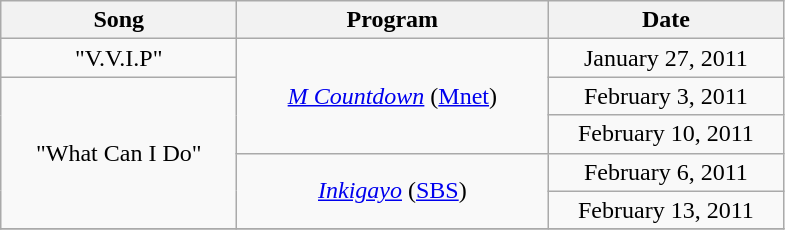<table class="wikitable" style="text-align:center;">
<tr>
<th style="width:150px;">Song</th>
<th style="width:200px;">Program</th>
<th style="width:150px;">Date</th>
</tr>
<tr>
<td>"V.V.I.P"</td>
<td rowspan=3><em><a href='#'>M Countdown</a></em> (<a href='#'>Mnet</a>)</td>
<td>January 27, 2011</td>
</tr>
<tr>
<td rowspan=4>"What Can I Do"</td>
<td>February 3, 2011</td>
</tr>
<tr>
<td>February 10, 2011</td>
</tr>
<tr>
<td rowspan=2><em><a href='#'>Inkigayo</a></em> (<a href='#'>SBS</a>)</td>
<td>February 6, 2011</td>
</tr>
<tr>
<td>February 13, 2011</td>
</tr>
<tr>
</tr>
</table>
